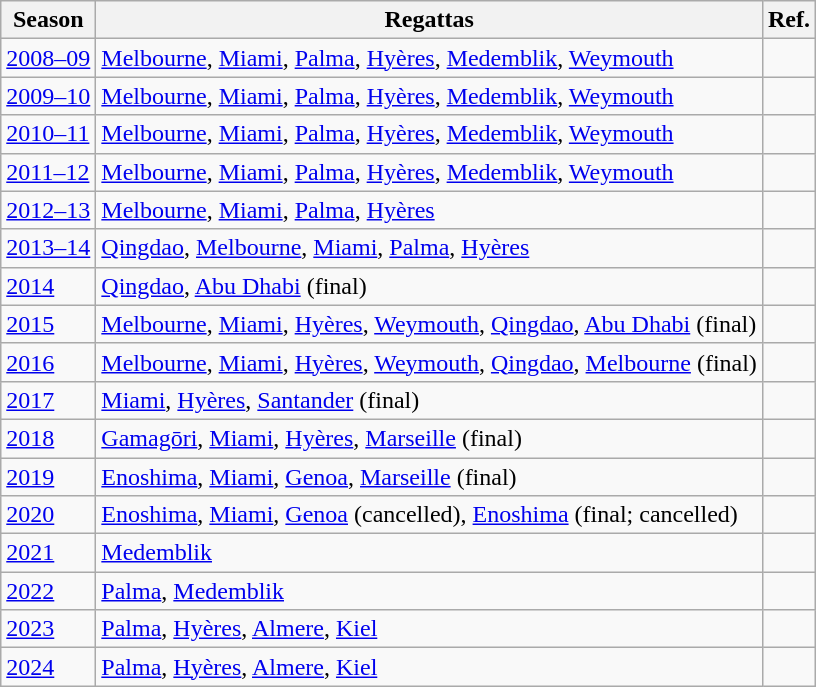<table class="wikitable">
<tr>
<th>Season</th>
<th>Regattas</th>
<th>Ref.</th>
</tr>
<tr>
<td><a href='#'>2008–09</a></td>
<td><a href='#'>Melbourne</a>, <a href='#'>Miami</a>, <a href='#'>Palma</a>, <a href='#'>Hyères</a>, <a href='#'>Medemblik</a>, <a href='#'>Weymouth</a></td>
<td></td>
</tr>
<tr>
<td><a href='#'>2009–10</a></td>
<td><a href='#'>Melbourne</a>, <a href='#'>Miami</a>, <a href='#'>Palma</a>, <a href='#'>Hyères</a>, <a href='#'>Medemblik</a>, <a href='#'>Weymouth</a></td>
<td></td>
</tr>
<tr>
<td><a href='#'>2010–11</a></td>
<td><a href='#'>Melbourne</a>, <a href='#'>Miami</a>, <a href='#'>Palma</a>, <a href='#'>Hyères</a>, <a href='#'>Medemblik</a>, <a href='#'>Weymouth</a></td>
<td></td>
</tr>
<tr>
<td><a href='#'>2011–12</a></td>
<td><a href='#'>Melbourne</a>, <a href='#'>Miami</a>, <a href='#'>Palma</a>, <a href='#'>Hyères</a>, <a href='#'>Medemblik</a>, <a href='#'>Weymouth</a></td>
<td></td>
</tr>
<tr>
<td><a href='#'>2012–13</a></td>
<td><a href='#'>Melbourne</a>, <a href='#'>Miami</a>, <a href='#'>Palma</a>, <a href='#'>Hyères</a></td>
<td></td>
</tr>
<tr>
<td><a href='#'>2013–14</a></td>
<td><a href='#'>Qingdao</a>, <a href='#'>Melbourne</a>, <a href='#'>Miami</a>, <a href='#'>Palma</a>, <a href='#'>Hyères</a></td>
<td></td>
</tr>
<tr>
<td><a href='#'>2014</a></td>
<td><a href='#'>Qingdao</a>, <a href='#'>Abu Dhabi</a> (final)</td>
<td></td>
</tr>
<tr>
<td><a href='#'>2015</a></td>
<td><a href='#'>Melbourne</a>, <a href='#'>Miami</a>, <a href='#'>Hyères</a>, <a href='#'>Weymouth</a>, <a href='#'>Qingdao</a>, <a href='#'>Abu Dhabi</a> (final)</td>
<td></td>
</tr>
<tr>
<td><a href='#'>2016</a></td>
<td><a href='#'>Melbourne</a>, <a href='#'>Miami</a>, <a href='#'>Hyères</a>, <a href='#'>Weymouth</a>, <a href='#'>Qingdao</a>, <a href='#'>Melbourne</a> (final)</td>
<td></td>
</tr>
<tr>
<td><a href='#'>2017</a></td>
<td><a href='#'>Miami</a>, <a href='#'>Hyères</a>, <a href='#'>Santander</a> (final)</td>
<td></td>
</tr>
<tr>
<td><a href='#'>2018</a></td>
<td><a href='#'>Gamagōri</a>, <a href='#'>Miami</a>, <a href='#'>Hyères</a>, <a href='#'>Marseille</a> (final)</td>
<td></td>
</tr>
<tr>
<td><a href='#'>2019</a></td>
<td><a href='#'>Enoshima</a>, <a href='#'>Miami</a>, <a href='#'>Genoa</a>, <a href='#'>Marseille</a> (final)</td>
<td></td>
</tr>
<tr>
<td><a href='#'>2020</a></td>
<td><a href='#'>Enoshima</a>, <a href='#'>Miami</a>, <a href='#'>Genoa</a> (cancelled), <a href='#'>Enoshima</a> (final; cancelled)</td>
<td></td>
</tr>
<tr>
<td><a href='#'>2021</a></td>
<td><a href='#'>Medemblik</a></td>
<td></td>
</tr>
<tr>
<td><a href='#'>2022</a></td>
<td><a href='#'>Palma</a>, <a href='#'>Medemblik</a></td>
<td></td>
</tr>
<tr>
<td><a href='#'>2023</a></td>
<td><a href='#'>Palma</a>, <a href='#'>Hyères</a>, <a href='#'>Almere</a>, <a href='#'>Kiel</a></td>
<td></td>
</tr>
<tr>
<td><a href='#'>2024</a></td>
<td><a href='#'>Palma</a>, <a href='#'>Hyères</a>, <a href='#'>Almere</a>, <a href='#'>Kiel</a></td>
<td></td>
</tr>
</table>
